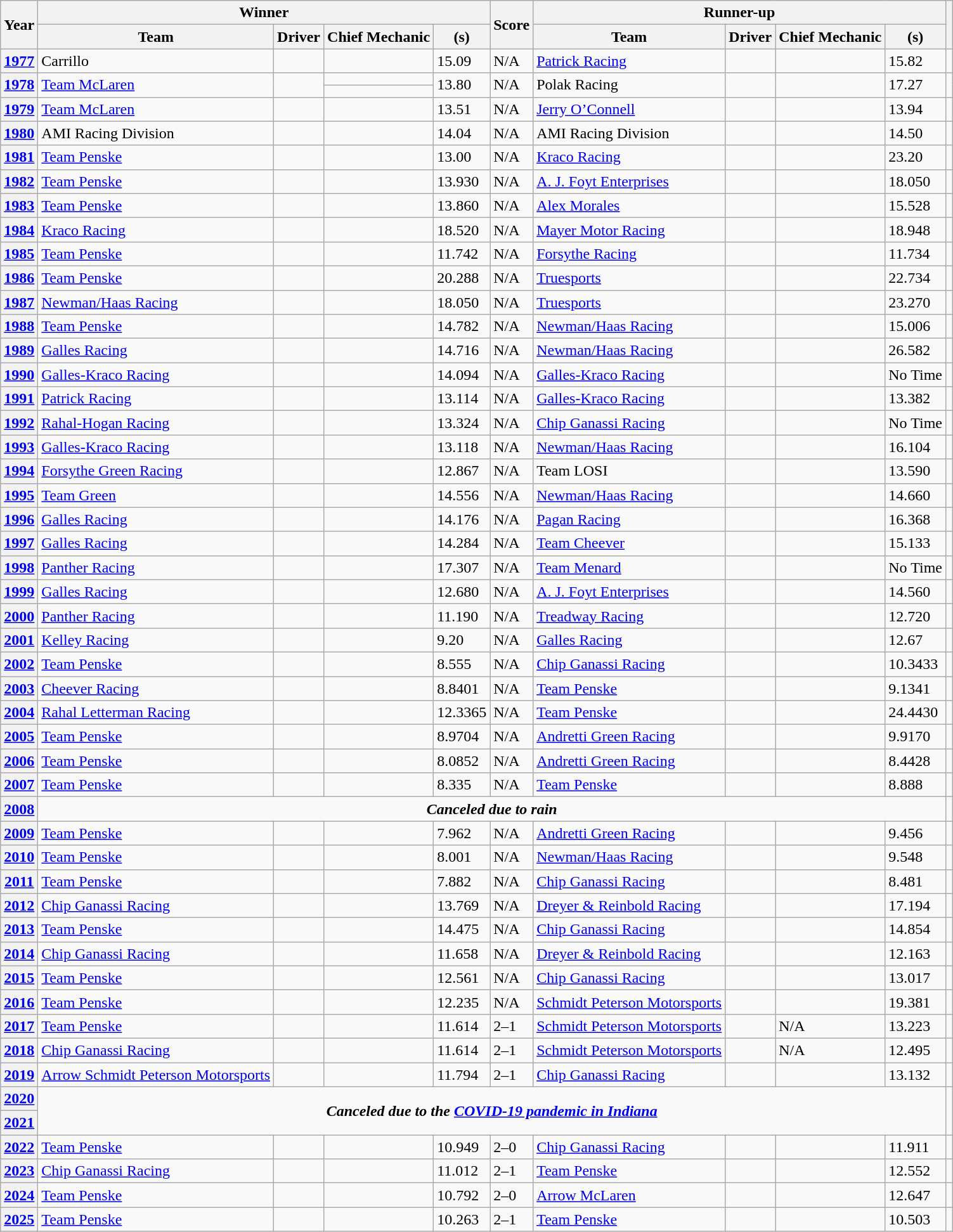<table class="wikitable sortable plainrowheaders">
<tr>
<th scope="col" rowspan=2>Year</th>
<th scope="col" colspan=4>Winner</th>
<th scope="col" rowspan=2>Score</th>
<th scope="col" colspan=4>Runner-up</th>
<th scope="col" rowspan=2 class="unsortable"></th>
</tr>
<tr>
<th scope="col">Team</th>
<th scope="col">Driver</th>
<th scope="col">Chief Mechanic</th>
<th scope="col"> (s)</th>
<th scope="col">Team</th>
<th scope="col">Driver</th>
<th scope="col">Chief Mechanic</th>
<th scope="col"> (s)</th>
</tr>
<tr>
<th scope="row"><a href='#'>1977</a></th>
<td>Carrillo</td>
<td></td>
<td></td>
<td>15.09</td>
<td>N/A</td>
<td><a href='#'>Patrick Racing</a></td>
<td></td>
<td></td>
<td>15.82</td>
<td></td>
</tr>
<tr>
<th rowspan="2" scope="row"><a href='#'>1978</a></th>
<td rowspan="2"><a href='#'>Team McLaren</a></td>
<td rowspan="2"></td>
<td></td>
<td rowspan="2">13.80</td>
<td rowspan="2">N/A</td>
<td rowspan="2">Polak Racing</td>
<td rowspan="2"></td>
<td rowspan="2"></td>
<td rowspan="2">17.27</td>
<td rowspan="2"></td>
</tr>
<tr>
<td></td>
</tr>
<tr>
<th scope="row"><a href='#'>1979</a></th>
<td><a href='#'>Team McLaren</a></td>
<td></td>
<td></td>
<td>13.51</td>
<td>N/A</td>
<td><a href='#'>Jerry O’Connell</a></td>
<td></td>
<td></td>
<td>13.94</td>
<td></td>
</tr>
<tr>
<th scope="row"><a href='#'>1980</a></th>
<td>AMI Racing Division</td>
<td></td>
<td></td>
<td>14.04</td>
<td>N/A</td>
<td>AMI Racing Division</td>
<td></td>
<td></td>
<td>14.50</td>
<td></td>
</tr>
<tr>
<th scope="row"><a href='#'>1981</a></th>
<td><a href='#'>Team Penske</a></td>
<td></td>
<td></td>
<td>13.00</td>
<td>N/A</td>
<td><a href='#'>Kraco Racing</a></td>
<td></td>
<td></td>
<td>23.20</td>
<td></td>
</tr>
<tr>
<th scope=row><a href='#'>1982</a></th>
<td><a href='#'>Team Penske</a></td>
<td></td>
<td></td>
<td>13.930</td>
<td>N/A</td>
<td><a href='#'>A. J. Foyt Enterprises</a></td>
<td></td>
<td></td>
<td>18.050</td>
<td></td>
</tr>
<tr>
<th scope="row"><a href='#'>1983</a></th>
<td><a href='#'>Team Penske</a></td>
<td></td>
<td></td>
<td>13.860</td>
<td>N/A</td>
<td><a href='#'>Alex Morales</a></td>
<td></td>
<td></td>
<td>15.528</td>
<td></td>
</tr>
<tr>
<th scope="row"><a href='#'>1984</a></th>
<td><a href='#'>Kraco Racing</a></td>
<td></td>
<td></td>
<td>18.520</td>
<td>N/A</td>
<td><a href='#'>Mayer Motor Racing</a></td>
<td></td>
<td></td>
<td>18.948</td>
<td></td>
</tr>
<tr>
<th scope="row"><a href='#'>1985</a></th>
<td><a href='#'>Team Penske</a></td>
<td></td>
<td></td>
<td>11.742</td>
<td>N/A</td>
<td><a href='#'>Forsythe Racing</a></td>
<td></td>
<td></td>
<td>11.734</td>
<td></td>
</tr>
<tr>
<th scope="row"><a href='#'>1986</a></th>
<td><a href='#'>Team Penske</a></td>
<td></td>
<td></td>
<td>20.288</td>
<td>N/A</td>
<td><a href='#'>Truesports</a></td>
<td></td>
<td></td>
<td>22.734</td>
<td></td>
</tr>
<tr>
<th scope="row"><a href='#'>1987</a></th>
<td><a href='#'>Newman/Haas Racing</a></td>
<td></td>
<td></td>
<td>18.050</td>
<td>N/A</td>
<td><a href='#'>Truesports</a></td>
<td></td>
<td></td>
<td>23.270</td>
<td></td>
</tr>
<tr>
<th scope="row"><a href='#'>1988</a></th>
<td><a href='#'>Team Penske</a></td>
<td></td>
<td></td>
<td>14.782</td>
<td>N/A</td>
<td><a href='#'>Newman/Haas Racing</a></td>
<td></td>
<td></td>
<td>15.006</td>
<td></td>
</tr>
<tr>
<th scope="row"><a href='#'>1989</a></th>
<td><a href='#'>Galles Racing</a></td>
<td></td>
<td></td>
<td>14.716</td>
<td>N/A</td>
<td><a href='#'>Newman/Haas Racing</a></td>
<td></td>
<td></td>
<td>26.582</td>
<td></td>
</tr>
<tr>
<th scope="row"><a href='#'>1990</a></th>
<td><a href='#'>Galles-Kraco Racing</a></td>
<td></td>
<td></td>
<td>14.094</td>
<td>N/A</td>
<td><a href='#'>Galles-Kraco Racing</a></td>
<td></td>
<td></td>
<td>No Time</td>
<td></td>
</tr>
<tr>
<th scope="row"><a href='#'>1991</a></th>
<td><a href='#'>Patrick Racing</a></td>
<td></td>
<td></td>
<td>13.114</td>
<td>N/A</td>
<td><a href='#'>Galles-Kraco Racing</a></td>
<td></td>
<td></td>
<td>13.382</td>
<td></td>
</tr>
<tr>
<th scope="row"><a href='#'>1992</a></th>
<td><a href='#'>Rahal-Hogan Racing</a></td>
<td></td>
<td></td>
<td>13.324</td>
<td>N/A</td>
<td><a href='#'>Chip Ganassi Racing</a></td>
<td></td>
<td></td>
<td>No Time</td>
<td></td>
</tr>
<tr>
<th scope="row"><a href='#'>1993</a></th>
<td><a href='#'>Galles-Kraco Racing</a></td>
<td></td>
<td></td>
<td>13.118</td>
<td>N/A</td>
<td><a href='#'>Newman/Haas Racing</a></td>
<td></td>
<td></td>
<td>16.104</td>
<td></td>
</tr>
<tr>
<th scope="row"><a href='#'>1994</a></th>
<td><a href='#'>Forsythe Green Racing</a></td>
<td></td>
<td></td>
<td>12.867</td>
<td>N/A</td>
<td>Team LOSI</td>
<td></td>
<td></td>
<td>13.590</td>
<td></td>
</tr>
<tr>
<th scope="row"><a href='#'>1995</a></th>
<td><a href='#'>Team Green</a></td>
<td></td>
<td></td>
<td>14.556</td>
<td>N/A</td>
<td><a href='#'>Newman/Haas Racing</a></td>
<td></td>
<td></td>
<td>14.660</td>
<td></td>
</tr>
<tr>
<th scope="row"><a href='#'>1996</a></th>
<td><a href='#'>Galles Racing</a></td>
<td></td>
<td></td>
<td>14.176</td>
<td>N/A</td>
<td><a href='#'>Pagan Racing</a></td>
<td></td>
<td></td>
<td>16.368</td>
<td></td>
</tr>
<tr>
<th scope="row"><a href='#'>1997</a></th>
<td><a href='#'>Galles Racing</a></td>
<td></td>
<td></td>
<td>14.284</td>
<td>N/A</td>
<td><a href='#'>Team Cheever</a></td>
<td></td>
<td></td>
<td>15.133</td>
<td></td>
</tr>
<tr>
<th scope="row"><a href='#'>1998</a></th>
<td><a href='#'>Panther Racing</a></td>
<td></td>
<td></td>
<td>17.307</td>
<td>N/A</td>
<td><a href='#'>Team Menard</a></td>
<td></td>
<td></td>
<td>No Time</td>
<td></td>
</tr>
<tr>
<th scope="row"><a href='#'>1999</a></th>
<td><a href='#'>Galles Racing</a></td>
<td></td>
<td></td>
<td>12.680</td>
<td>N/A</td>
<td><a href='#'>A. J. Foyt Enterprises</a></td>
<td></td>
<td></td>
<td>14.560</td>
<td></td>
</tr>
<tr>
<th scope="row"><a href='#'>2000</a></th>
<td><a href='#'>Panther Racing</a></td>
<td></td>
<td></td>
<td>11.190</td>
<td>N/A</td>
<td><a href='#'>Treadway Racing</a></td>
<td></td>
<td></td>
<td>12.720</td>
<td></td>
</tr>
<tr>
<th scope="row"><a href='#'>2001</a></th>
<td><a href='#'>Kelley Racing</a></td>
<td></td>
<td></td>
<td>9.20</td>
<td>N/A</td>
<td><a href='#'>Galles Racing</a></td>
<td></td>
<td></td>
<td>12.67</td>
<td></td>
</tr>
<tr>
<th scope="row"><a href='#'>2002</a></th>
<td><a href='#'>Team Penske</a></td>
<td></td>
<td></td>
<td>8.555</td>
<td>N/A</td>
<td><a href='#'>Chip Ganassi Racing</a></td>
<td></td>
<td></td>
<td>10.3433</td>
<td></td>
</tr>
<tr>
<th scope="row"><a href='#'>2003</a></th>
<td><a href='#'>Cheever Racing</a></td>
<td></td>
<td></td>
<td>8.8401</td>
<td>N/A</td>
<td><a href='#'>Team Penske</a></td>
<td></td>
<td></td>
<td>9.1341</td>
<td></td>
</tr>
<tr>
<th scope="row"><a href='#'>2004</a></th>
<td><a href='#'>Rahal Letterman Racing</a></td>
<td></td>
<td></td>
<td>12.3365</td>
<td>N/A</td>
<td><a href='#'>Team Penske</a></td>
<td></td>
<td></td>
<td>24.4430</td>
<td></td>
</tr>
<tr>
<th scope="row"><a href='#'>2005</a></th>
<td><a href='#'>Team Penske</a></td>
<td></td>
<td></td>
<td>8.9704</td>
<td>N/A</td>
<td><a href='#'>Andretti Green Racing</a></td>
<td></td>
<td></td>
<td>9.9170</td>
<td></td>
</tr>
<tr>
<th scope="row"><a href='#'>2006</a></th>
<td><a href='#'>Team Penske</a></td>
<td></td>
<td></td>
<td>8.0852</td>
<td>N/A</td>
<td><a href='#'>Andretti Green Racing</a></td>
<td></td>
<td></td>
<td>8.4428</td>
<td></td>
</tr>
<tr>
<th scope="row"><a href='#'>2007</a></th>
<td><a href='#'>Team Penske</a></td>
<td></td>
<td></td>
<td>8.335</td>
<td>N/A</td>
<td><a href='#'>Team Penske</a></td>
<td></td>
<td></td>
<td>8.888</td>
<td></td>
</tr>
<tr>
<th scope="row"><a href='#'>2008</a></th>
<td align="center" colspan=9><strong><em>Canceled due to rain</em></strong></td>
<td></td>
</tr>
<tr>
<th scope="row"><a href='#'>2009</a></th>
<td><a href='#'>Team Penske</a></td>
<td></td>
<td></td>
<td>7.962</td>
<td>N/A</td>
<td><a href='#'>Andretti Green Racing</a></td>
<td></td>
<td></td>
<td>9.456</td>
<td></td>
</tr>
<tr>
<th scope="row"><a href='#'>2010</a></th>
<td><a href='#'>Team Penske</a></td>
<td></td>
<td></td>
<td>8.001</td>
<td>N/A</td>
<td><a href='#'>Newman/Haas Racing</a></td>
<td></td>
<td></td>
<td>9.548</td>
<td></td>
</tr>
<tr>
<th scope="row"><a href='#'>2011</a></th>
<td><a href='#'>Team Penske</a></td>
<td></td>
<td></td>
<td>7.882</td>
<td>N/A</td>
<td><a href='#'>Chip Ganassi Racing</a></td>
<td></td>
<td></td>
<td>8.481</td>
<td></td>
</tr>
<tr>
<th scope="row"><a href='#'>2012</a></th>
<td><a href='#'>Chip Ganassi Racing</a></td>
<td></td>
<td></td>
<td>13.769</td>
<td>N/A</td>
<td><a href='#'>Dreyer & Reinbold Racing</a></td>
<td></td>
<td></td>
<td>17.194</td>
<td></td>
</tr>
<tr>
<th scope="row"><a href='#'>2013</a></th>
<td><a href='#'>Team Penske</a></td>
<td></td>
<td></td>
<td>14.475</td>
<td>N/A</td>
<td><a href='#'>Chip Ganassi Racing</a></td>
<td></td>
<td></td>
<td>14.854</td>
<td></td>
</tr>
<tr>
<th scope="row"><a href='#'>2014</a></th>
<td><a href='#'>Chip Ganassi Racing</a></td>
<td></td>
<td></td>
<td>11.658</td>
<td>N/A</td>
<td><a href='#'>Dreyer & Reinbold Racing</a></td>
<td></td>
<td></td>
<td>12.163</td>
<td></td>
</tr>
<tr>
<th scope="row"><a href='#'>2015</a></th>
<td><a href='#'>Team Penske</a></td>
<td></td>
<td></td>
<td>12.561</td>
<td>N/A</td>
<td><a href='#'>Chip Ganassi Racing</a></td>
<td></td>
<td></td>
<td>13.017</td>
<td></td>
</tr>
<tr>
<th scope="row"><a href='#'>2016</a></th>
<td><a href='#'>Team Penske</a></td>
<td></td>
<td></td>
<td>12.235</td>
<td>N/A</td>
<td><a href='#'>Schmidt Peterson Motorsports</a></td>
<td></td>
<td></td>
<td>19.381</td>
<td></td>
</tr>
<tr>
<th scope="row"><a href='#'>2017</a></th>
<td><a href='#'>Team Penske</a></td>
<td></td>
<td></td>
<td>11.614</td>
<td>2–1</td>
<td><a href='#'>Schmidt Peterson Motorsports</a></td>
<td></td>
<td>N/A</td>
<td>13.223</td>
<td></td>
</tr>
<tr>
<th scope="row"><a href='#'>2018</a></th>
<td><a href='#'>Chip Ganassi Racing</a></td>
<td></td>
<td></td>
<td>11.614</td>
<td>2–1</td>
<td><a href='#'>Schmidt Peterson Motorsports</a></td>
<td></td>
<td>N/A</td>
<td>12.495</td>
<td></td>
</tr>
<tr>
<th scope="row"><a href='#'>2019</a></th>
<td><a href='#'>Arrow Schmidt Peterson Motorsports</a></td>
<td></td>
<td></td>
<td>11.794</td>
<td>2–1</td>
<td><a href='#'>Chip Ganassi Racing</a></td>
<td></td>
<td></td>
<td>13.132</td>
<td></td>
</tr>
<tr>
<th scope="row"><a href='#'>2020</a></th>
<td align="center" colspan="9" rowspan="2"><strong><em>Canceled due to the <a href='#'>COVID-19 pandemic in Indiana</a></em></strong></td>
<td rowspan="2"></td>
</tr>
<tr>
<th scope="row"><a href='#'>2021</a></th>
</tr>
<tr>
<th scope="row"><a href='#'>2022</a></th>
<td><a href='#'>Team Penske</a></td>
<td></td>
<td></td>
<td>10.949</td>
<td>2–0</td>
<td><a href='#'>Chip Ganassi Racing</a></td>
<td></td>
<td></td>
<td>11.911</td>
<td></td>
</tr>
<tr>
<th scope="row"><a href='#'>2023</a></th>
<td><a href='#'>Chip Ganassi Racing</a></td>
<td></td>
<td></td>
<td>11.012</td>
<td>2–1</td>
<td><a href='#'>Team Penske</a></td>
<td></td>
<td></td>
<td>12.552</td>
<td></td>
</tr>
<tr>
<th scope="row"><a href='#'>2024</a></th>
<td><a href='#'>Team Penske</a></td>
<td></td>
<td></td>
<td>10.792</td>
<td>2–0</td>
<td><a href='#'>Arrow McLaren</a></td>
<td></td>
<td></td>
<td>12.647</td>
<td></td>
</tr>
<tr>
<th scope="row"><a href='#'>2025</a></th>
<td><a href='#'>Team Penske</a></td>
<td></td>
<td></td>
<td>10.263</td>
<td>2–1</td>
<td><a href='#'>Team Penske</a></td>
<td></td>
<td></td>
<td>10.503</td>
<td></td>
</tr>
</table>
